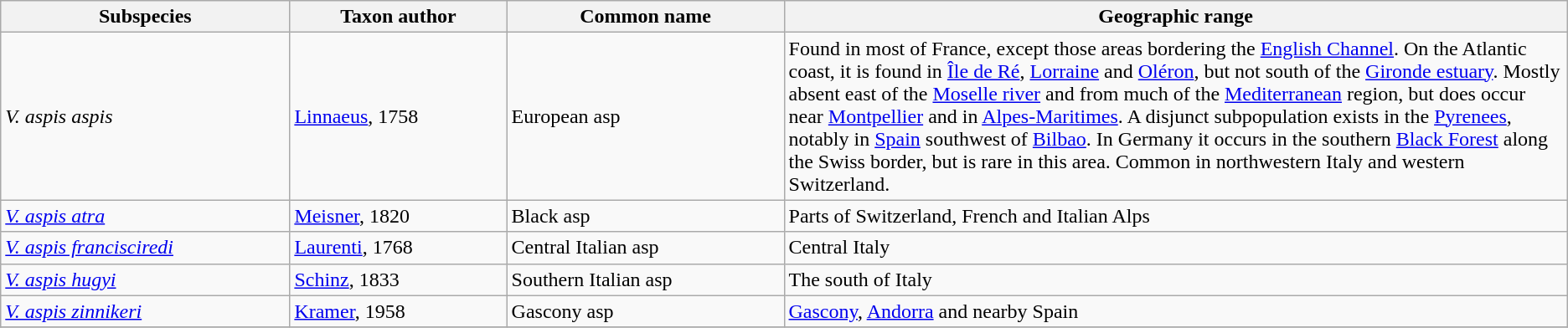<table class="wikitable">
<tr>
<th bgcolor="#f0f0f0">Subspecies</th>
<th bgcolor="#f0f0f0">Taxon author</th>
<th bgcolor="#f0f0f0">Common name</th>
<th bgcolor="#f0f0f0">Geographic range</th>
</tr>
<tr>
<td><em>V. aspis aspis</em></td>
<td><a href='#'>Linnaeus</a>, 1758</td>
<td>European asp</td>
<td style="width:50%">Found in most of France, except those areas bordering the <a href='#'>English Channel</a>. On the Atlantic coast, it is found in <a href='#'>Île de Ré</a>, <a href='#'>Lorraine</a> and <a href='#'>Oléron</a>, but not south of the <a href='#'>Gironde estuary</a>. Mostly absent east of the <a href='#'>Moselle river</a> and from much of the <a href='#'>Mediterranean</a> region, but does occur near <a href='#'>Montpellier</a> and in <a href='#'>Alpes-Maritimes</a>. A disjunct subpopulation exists in the <a href='#'>Pyrenees</a>, notably in <a href='#'>Spain</a> southwest of <a href='#'>Bilbao</a>. In Germany it occurs in the southern <a href='#'>Black Forest</a> along the Swiss border, but is rare in this area. Common in northwestern Italy and western Switzerland.</td>
</tr>
<tr>
<td><em><a href='#'>V. aspis atra</a></em></td>
<td><a href='#'>Meisner</a>, 1820</td>
<td>Black asp</td>
<td>Parts of Switzerland, French and Italian Alps</td>
</tr>
<tr>
<td><em><a href='#'>V. aspis francisciredi</a></em></td>
<td><a href='#'>Laurenti</a>, 1768</td>
<td>Central Italian asp</td>
<td>Central Italy</td>
</tr>
<tr>
<td><em><a href='#'>V. aspis hugyi</a></em></td>
<td><a href='#'>Schinz</a>, 1833</td>
<td>Southern Italian asp</td>
<td>The south of Italy</td>
</tr>
<tr>
<td><em><a href='#'>V. aspis zinnikeri</a></em></td>
<td><a href='#'>Kramer</a>, 1958</td>
<td>Gascony asp</td>
<td><a href='#'>Gascony</a>, <a href='#'>Andorra</a> and nearby Spain</td>
</tr>
<tr>
</tr>
</table>
